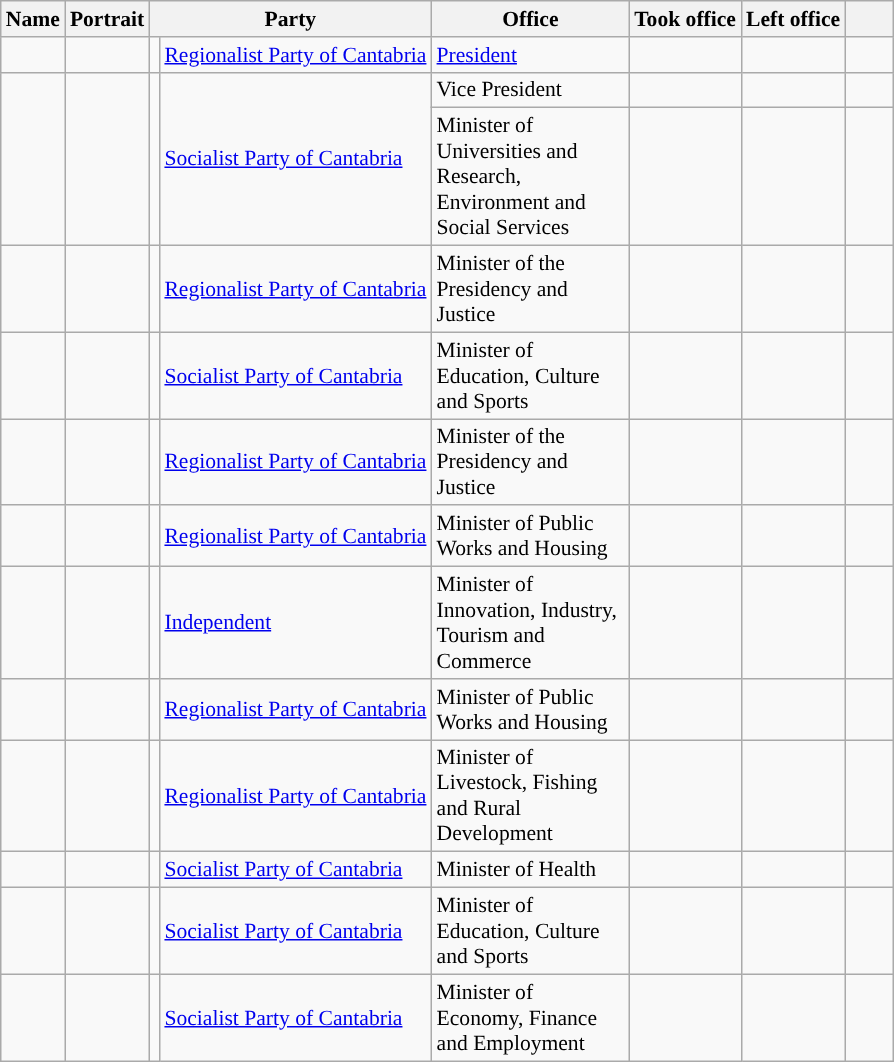<table class="wikitable plainrowheaders sortable" style="font-size:90%; text-align:left;">
<tr>
<th scope=col>Name</th>
<th scope=col class=unsortable>Portrait</th>
<th scope=col colspan="2">Party</th>
<th scope=col width=125px>Office</th>
<th scope=col>Took office</th>
<th scope=col>Left office</th>
<th scope=col width=25px class=unsortable></th>
</tr>
<tr>
<td style="white-space: nowrap;"></td>
<td align=center></td>
<td style="background:"></td>
<td><a href='#'>Regionalist Party of Cantabria</a></td>
<td><a href='#'>President</a></td>
<td align=center></td>
<td align=center></td>
<td align=center></td>
</tr>
<tr>
<td style="white-space: nowrap;" rowspan=2></td>
<td align=center rowspan=2></td>
<td rowspan="2" style="background:"></td>
<td rowspan=2><a href='#'>Socialist Party of Cantabria</a></td>
<td>Vice President</td>
<td align=center></td>
<td align=center></td>
<td align=center></td>
</tr>
<tr>
<td>Minister of Universities and Research, Environment and Social Services</td>
<td align=center></td>
<td align=center></td>
<td align=center></td>
</tr>
<tr>
<td style="white-space: nowrap;"></td>
<td align=center></td>
<td !align="center" style="background:"></td>
<td><a href='#'>Regionalist Party of Cantabria</a></td>
<td>Minister of the Presidency and Justice</td>
<td align=center></td>
<td align=center></td>
<td align=center></td>
</tr>
<tr>
<td style="white-space: nowrap;"></td>
<td align=center></td>
<td !align="center" style="background:"></td>
<td><a href='#'>Socialist Party of Cantabria</a></td>
<td>Minister of Education, Culture and Sports</td>
<td align=center></td>
<td align=center></td>
<td align=center></td>
</tr>
<tr>
<td style="white-space: nowrap;"></td>
<td align=center></td>
<td !align="center" style="background:"></td>
<td><a href='#'>Regionalist Party of Cantabria</a></td>
<td>Minister of the Presidency and Justice</td>
<td align=center></td>
<td align=center></td>
<td align=center></td>
</tr>
<tr>
<td style="white-space: nowrap;"></td>
<td align=center></td>
<td !align="center" style="background:"></td>
<td><a href='#'>Regionalist Party of Cantabria</a></td>
<td>Minister of Public Works and Housing</td>
<td align=center></td>
<td align=center></td>
<td align=center></td>
</tr>
<tr>
<td style="white-space: nowrap;"></td>
<td align=center></td>
<td !align="center" style="background:"></td>
<td><a href='#'>Independent</a></td>
<td>Minister of Innovation, Industry, Tourism and Commerce</td>
<td align=center></td>
<td align=center></td>
<td align=center></td>
</tr>
<tr>
<td style="white-space: nowrap;"></td>
<td align=center></td>
<td !align="center" style="background:"></td>
<td><a href='#'>Regionalist Party of Cantabria</a></td>
<td>Minister of Public Works and Housing</td>
<td align=center></td>
<td align=center></td>
<td align=center></td>
</tr>
<tr>
<td style="white-space: nowrap;"></td>
<td align=center></td>
<td !align="center" style="background:"></td>
<td><a href='#'>Regionalist Party of Cantabria</a></td>
<td>Minister of Livestock, Fishing and Rural Development</td>
<td align=center></td>
<td align=center></td>
<td align=center></td>
</tr>
<tr>
<td style="white-space: nowrap;"></td>
<td align=center></td>
<td !align="center" style="background:"></td>
<td><a href='#'>Socialist Party of Cantabria</a></td>
<td>Minister of Health</td>
<td align=center></td>
<td align=center></td>
<td align=center></td>
</tr>
<tr>
<td style="white-space: nowrap;"></td>
<td align=center></td>
<td !align="center" style="background:"></td>
<td><a href='#'>Socialist Party of Cantabria</a></td>
<td>Minister of Education, Culture and Sports</td>
<td align=center></td>
<td align=center></td>
<td align=center></td>
</tr>
<tr>
<td style="white-space: nowrap;"></td>
<td align=center></td>
<td !align="center" style="background:"></td>
<td><a href='#'>Socialist Party of Cantabria</a></td>
<td>Minister of Economy, Finance and Employment</td>
<td align=center></td>
<td align=center></td>
<td align=center></td>
</tr>
</table>
